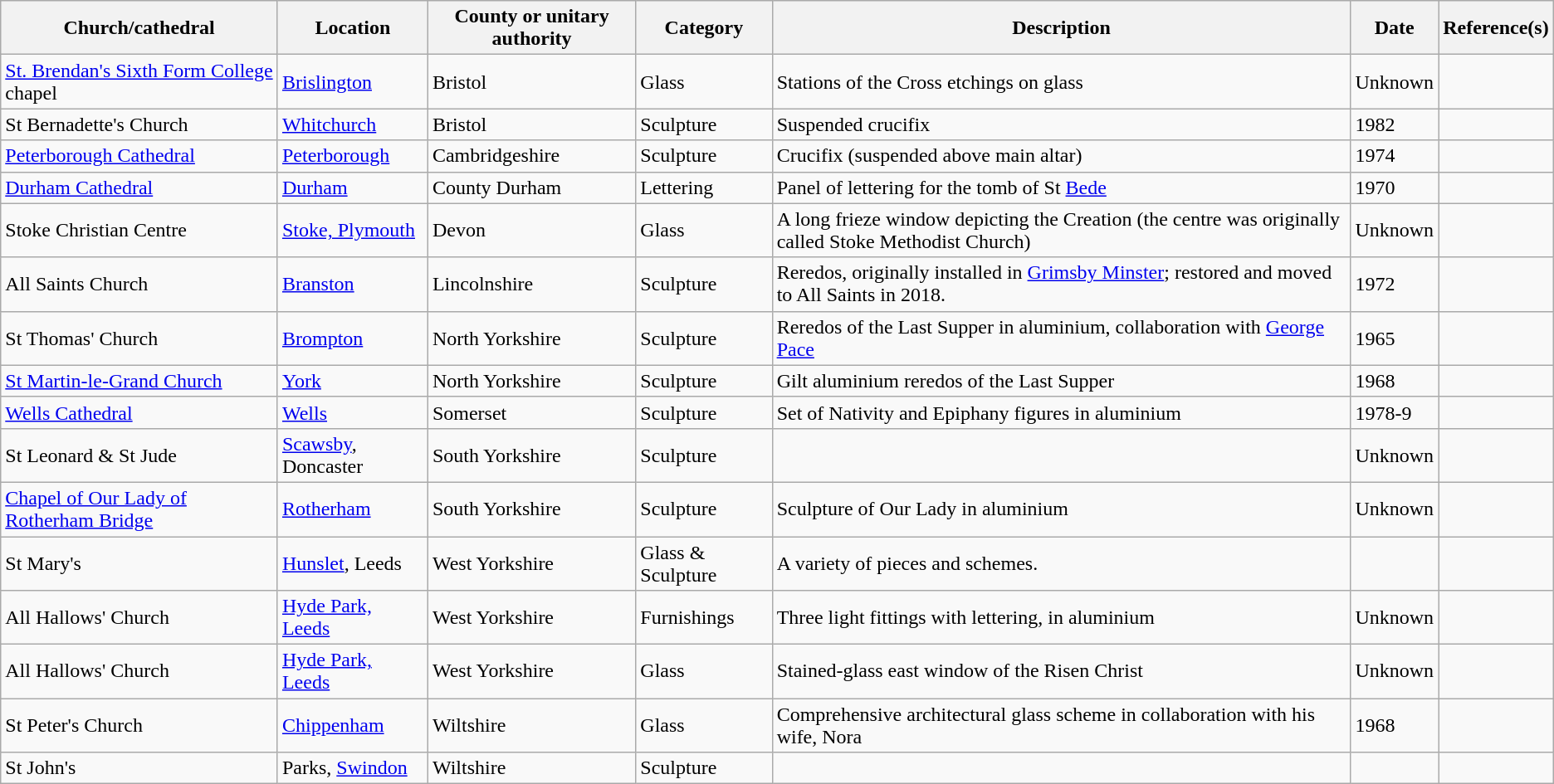<table class="wikitable sortable">
<tr>
<th>Church/cathedral</th>
<th>Location</th>
<th>County or unitary authority</th>
<th>Category</th>
<th class="unsortable">Description</th>
<th>Date</th>
<th class="unsortable">Reference(s)</th>
</tr>
<tr>
<td><a href='#'>St. Brendan's Sixth Form College</a> chapel</td>
<td><a href='#'>Brislington</a></td>
<td>Bristol</td>
<td>Glass</td>
<td>Stations of the Cross etchings on glass</td>
<td>Unknown</td>
<td></td>
</tr>
<tr>
<td>St Bernadette's Church</td>
<td><a href='#'>Whitchurch</a></td>
<td>Bristol</td>
<td>Sculpture</td>
<td>Suspended crucifix</td>
<td>1982</td>
<td></td>
</tr>
<tr>
<td><a href='#'>Peterborough Cathedral</a></td>
<td><a href='#'>Peterborough</a></td>
<td>Cambridgeshire</td>
<td>Sculpture</td>
<td>Crucifix (suspended above main altar)</td>
<td>1974</td>
<td></td>
</tr>
<tr>
<td><a href='#'>Durham Cathedral</a></td>
<td><a href='#'>Durham</a></td>
<td>County Durham</td>
<td>Lettering</td>
<td>Panel of lettering for the tomb of St <a href='#'>Bede</a></td>
<td>1970</td>
<td></td>
</tr>
<tr>
<td>Stoke Christian Centre</td>
<td><a href='#'>Stoke, Plymouth</a></td>
<td>Devon</td>
<td>Glass</td>
<td>A long frieze window depicting the Creation (the centre was originally called Stoke Methodist Church)</td>
<td>Unknown</td>
<td></td>
</tr>
<tr>
<td>All Saints Church</td>
<td><a href='#'>Branston</a></td>
<td>Lincolnshire</td>
<td>Sculpture</td>
<td>Reredos, originally installed in <a href='#'>Grimsby Minster</a>; restored and moved to All Saints in 2018.</td>
<td>1972</td>
<td></td>
</tr>
<tr>
<td>St Thomas' Church</td>
<td><a href='#'>Brompton</a></td>
<td>North Yorkshire</td>
<td>Sculpture</td>
<td>Reredos of the Last Supper in aluminium, collaboration with <a href='#'>George Pace</a></td>
<td>1965</td>
<td></td>
</tr>
<tr>
<td><a href='#'>St Martin-le-Grand Church</a></td>
<td><a href='#'>York</a></td>
<td>North Yorkshire</td>
<td>Sculpture</td>
<td>Gilt aluminium reredos of the Last Supper</td>
<td>1968</td>
<td></td>
</tr>
<tr>
<td><a href='#'>Wells Cathedral</a></td>
<td><a href='#'>Wells</a></td>
<td>Somerset</td>
<td>Sculpture</td>
<td>Set of Nativity and Epiphany figures in aluminium</td>
<td>1978-9</td>
<td></td>
</tr>
<tr>
<td>St Leonard & St Jude</td>
<td><a href='#'>Scawsby</a>, Doncaster</td>
<td>South Yorkshire</td>
<td>Sculpture</td>
<td></td>
<td>Unknown</td>
<td></td>
</tr>
<tr>
<td><a href='#'>Chapel of Our Lady of Rotherham Bridge</a></td>
<td><a href='#'>Rotherham</a></td>
<td>South Yorkshire</td>
<td>Sculpture</td>
<td>Sculpture of Our Lady in aluminium</td>
<td>Unknown</td>
<td></td>
</tr>
<tr>
<td>St Mary's</td>
<td><a href='#'>Hunslet</a>, Leeds</td>
<td>West Yorkshire</td>
<td>Glass & Sculpture</td>
<td>A variety of pieces and schemes.</td>
<td></td>
<td></td>
</tr>
<tr>
<td>All Hallows' Church</td>
<td><a href='#'>Hyde Park, Leeds</a></td>
<td>West Yorkshire</td>
<td>Furnishings</td>
<td>Three light fittings with lettering, in aluminium</td>
<td>Unknown</td>
<td></td>
</tr>
<tr>
<td>All Hallows' Church</td>
<td><a href='#'>Hyde Park, Leeds</a></td>
<td>West Yorkshire</td>
<td>Glass</td>
<td>Stained-glass east window of the Risen Christ</td>
<td>Unknown</td>
<td></td>
</tr>
<tr>
<td>St Peter's Church</td>
<td><a href='#'>Chippenham</a></td>
<td>Wiltshire</td>
<td>Glass</td>
<td>Comprehensive architectural glass scheme in collaboration with his wife, Nora</td>
<td>1968</td>
<td></td>
</tr>
<tr>
<td>St John's</td>
<td>Parks, <a href='#'>Swindon</a></td>
<td>Wiltshire</td>
<td>Sculpture</td>
<td></td>
<td></td>
<td></td>
</tr>
</table>
